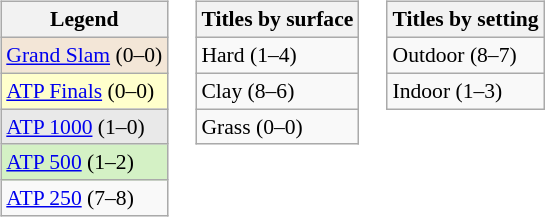<table>
<tr valign=top>
<td><br><table class=wikitable style=font-size:90%>
<tr>
<th>Legend</th>
</tr>
<tr style=background:#f3e6d7>
<td><a href='#'>Grand Slam</a> (0–0)</td>
</tr>
<tr style=background:#ffc>
<td><a href='#'>ATP Finals</a> (0–0)</td>
</tr>
<tr style=background:#e9e9e9>
<td><a href='#'>ATP 1000</a> (1–0)</td>
</tr>
<tr style=background:#d4f1c5>
<td><a href='#'>ATP 500</a> (1–2)</td>
</tr>
<tr>
<td><a href='#'>ATP 250</a> (7–8)</td>
</tr>
</table>
</td>
<td><br><table class=wikitable style=font-size:90%>
<tr>
<th>Titles by surface</th>
</tr>
<tr>
<td>Hard (1–4)</td>
</tr>
<tr>
<td>Clay (8–6)</td>
</tr>
<tr>
<td>Grass (0–0)</td>
</tr>
</table>
</td>
<td><br><table class=wikitable style=font-size:90%>
<tr>
<th>Titles by setting</th>
</tr>
<tr>
<td>Outdoor (8–7)</td>
</tr>
<tr>
<td>Indoor (1–3)</td>
</tr>
</table>
</td>
</tr>
</table>
